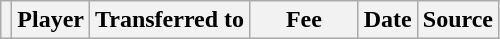<table class="wikitable plainrowheaders sortable">
<tr>
<th></th>
<th scope="col">Player</th>
<th>Transferred to</th>
<th style="width: 65px;">Fee</th>
<th scope="col">Date</th>
<th scope="col">Source</th>
</tr>
</table>
